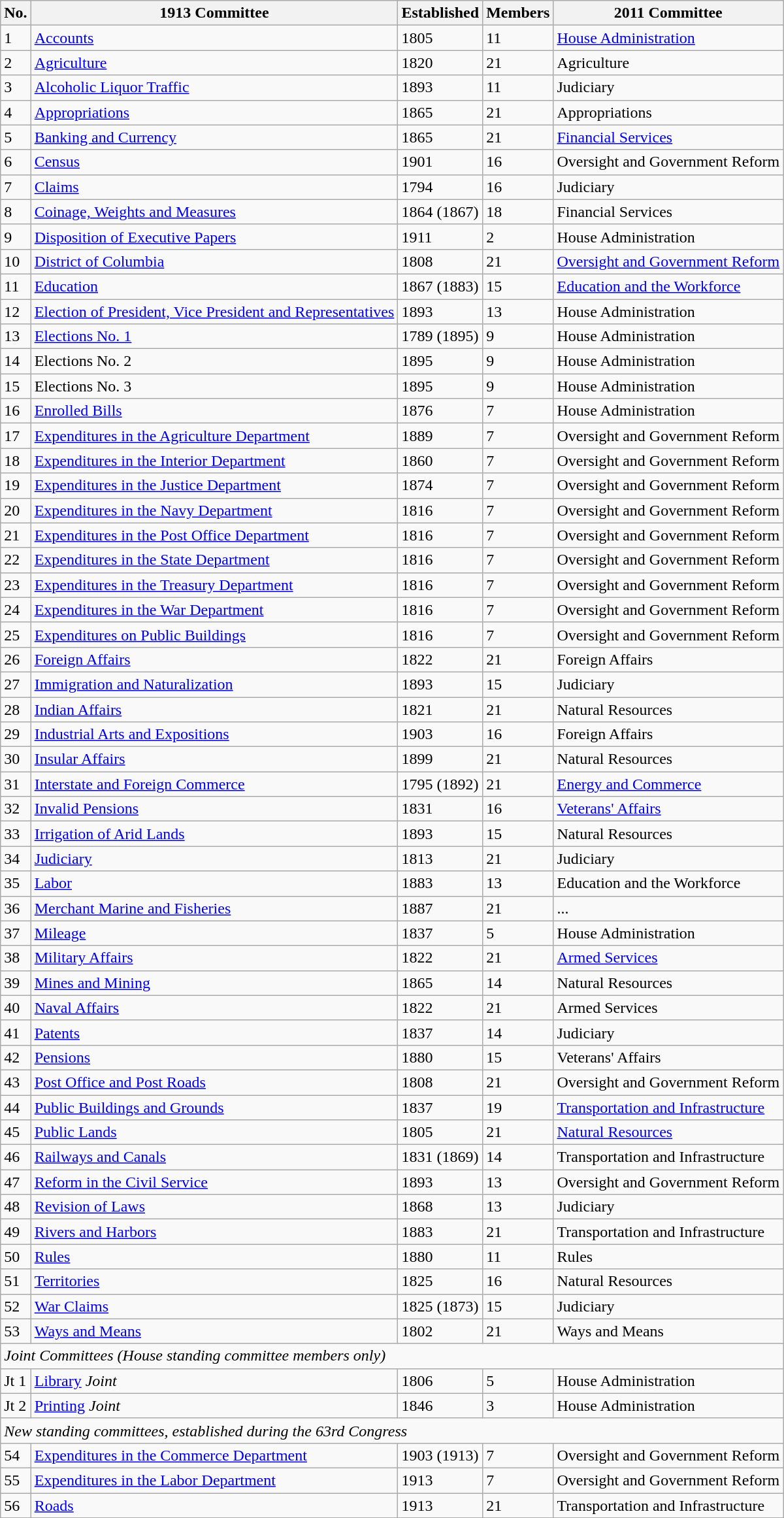<table class="wikitable">
<tr valign=bottom>
<th>No.</th>
<th>1913 Committee</th>
<th>Established</th>
<th>Members</th>
<th>2011 Committee</th>
</tr>
<tr>
<td>1</td>
<td><a href='#'>Accounts</a></td>
<td>1805</td>
<td>11</td>
<td><a href='#'>House Administration</a></td>
</tr>
<tr>
<td>2</td>
<td><a href='#'>Agriculture</a></td>
<td>1820</td>
<td>21</td>
<td>Agriculture</td>
</tr>
<tr>
<td>3</td>
<td><a href='#'>Alcoholic Liquor Traffic</a></td>
<td>1893</td>
<td>11</td>
<td>Judiciary</td>
</tr>
<tr>
<td>4</td>
<td><a href='#'>Appropriations</a></td>
<td>1865</td>
<td>21</td>
<td>Appropriations</td>
</tr>
<tr>
<td>5</td>
<td><a href='#'>Banking and Currency</a></td>
<td>1865</td>
<td>21</td>
<td><a href='#'>Financial Services</a></td>
</tr>
<tr>
<td>6</td>
<td><a href='#'>Census</a></td>
<td>1901</td>
<td>16</td>
<td>Oversight and Government Reform</td>
</tr>
<tr>
<td>7</td>
<td><a href='#'>Claims</a></td>
<td>1794</td>
<td>16</td>
<td>Judiciary</td>
</tr>
<tr>
<td>8</td>
<td><a href='#'>Coinage, Weights and Measures</a></td>
<td>1864 (1867)</td>
<td>18</td>
<td>Financial Services</td>
</tr>
<tr>
<td>9</td>
<td><a href='#'>Disposition of Executive Papers</a></td>
<td>1911</td>
<td>2</td>
<td>House Administration</td>
</tr>
<tr>
<td>10</td>
<td><a href='#'>District of Columbia</a></td>
<td>1808</td>
<td>21</td>
<td><a href='#'>Oversight and Government Reform</a></td>
</tr>
<tr>
<td>11</td>
<td><a href='#'>Education</a></td>
<td>1867 (1883)</td>
<td>15</td>
<td><a href='#'>Education and the Workforce</a></td>
</tr>
<tr>
<td>12</td>
<td><a href='#'>Election of President, Vice President and Representatives</a></td>
<td>1893</td>
<td>13</td>
<td>House Administration</td>
</tr>
<tr>
<td>13</td>
<td><a href='#'>Elections No. 1</a></td>
<td>1789 (1895)</td>
<td>9</td>
<td>House Administration</td>
</tr>
<tr>
<td>14</td>
<td>Elections No. 2</td>
<td>1895</td>
<td>9</td>
<td>House Administration</td>
</tr>
<tr>
<td>15</td>
<td>Elections No. 3</td>
<td>1895</td>
<td>9</td>
<td>House Administration</td>
</tr>
<tr>
<td>16</td>
<td><a href='#'>Enrolled Bills</a></td>
<td>1876</td>
<td>7</td>
<td>House Administration</td>
</tr>
<tr>
<td>17</td>
<td><a href='#'>Expenditures in the Agriculture Department</a></td>
<td>1889</td>
<td>7</td>
<td>Oversight and Government Reform</td>
</tr>
<tr>
<td>18</td>
<td><a href='#'>Expenditures in the Interior Department</a></td>
<td>1860</td>
<td>7</td>
<td>Oversight and Government Reform</td>
</tr>
<tr>
<td>19</td>
<td><a href='#'>Expenditures in the Justice Department</a></td>
<td>1874</td>
<td>7</td>
<td>Oversight and Government Reform</td>
</tr>
<tr>
<td>20</td>
<td><a href='#'>Expenditures in the Navy Department</a></td>
<td>1816</td>
<td>7</td>
<td>Oversight and Government Reform</td>
</tr>
<tr>
<td>21</td>
<td><a href='#'>Expenditures in the Post Office Department</a></td>
<td>1816</td>
<td>7</td>
<td>Oversight and Government Reform</td>
</tr>
<tr>
<td>22</td>
<td><a href='#'>Expenditures in the State Department</a></td>
<td>1816</td>
<td>7</td>
<td>Oversight and Government Reform</td>
</tr>
<tr>
<td>23</td>
<td><a href='#'>Expenditures in the Treasury Department</a></td>
<td>1816</td>
<td>7</td>
<td>Oversight and Government Reform</td>
</tr>
<tr>
<td>24</td>
<td><a href='#'>Expenditures in the War Department</a></td>
<td>1816</td>
<td>7</td>
<td>Oversight and Government Reform</td>
</tr>
<tr>
<td>25</td>
<td><a href='#'>Expenditures on Public Buildings</a></td>
<td>1816</td>
<td>7</td>
<td>Oversight and Government Reform</td>
</tr>
<tr>
<td>26</td>
<td><a href='#'>Foreign Affairs</a></td>
<td>1822</td>
<td>21</td>
<td>Foreign Affairs</td>
</tr>
<tr>
<td>27</td>
<td><a href='#'>Immigration and Naturalization</a></td>
<td>1893</td>
<td>15</td>
<td>Judiciary</td>
</tr>
<tr>
<td>28</td>
<td><a href='#'>Indian Affairs</a></td>
<td>1821</td>
<td>21</td>
<td>Natural Resources</td>
</tr>
<tr>
<td>29</td>
<td><a href='#'>Industrial Arts and Expositions</a></td>
<td>1903</td>
<td>16</td>
<td>Foreign Affairs</td>
</tr>
<tr>
<td>30</td>
<td><a href='#'>Insular Affairs</a></td>
<td>1899</td>
<td>21</td>
<td>Natural Resources</td>
</tr>
<tr>
<td>31</td>
<td><a href='#'>Interstate and Foreign Commerce</a></td>
<td>1795 (1892)</td>
<td>21</td>
<td><a href='#'>Energy and Commerce</a></td>
</tr>
<tr>
<td>32</td>
<td><a href='#'>Invalid Pensions</a></td>
<td>1831</td>
<td>16</td>
<td><a href='#'>Veterans' Affairs</a></td>
</tr>
<tr>
<td>33</td>
<td><a href='#'>Irrigation of Arid Lands</a></td>
<td>1893</td>
<td>15</td>
<td>Natural Resources</td>
</tr>
<tr>
<td>34</td>
<td><a href='#'>Judiciary</a></td>
<td>1813</td>
<td>21</td>
<td>Judiciary</td>
</tr>
<tr>
<td>35</td>
<td><a href='#'>Labor</a></td>
<td>1883</td>
<td>13</td>
<td>Education and the Workforce</td>
</tr>
<tr>
<td>36</td>
<td><a href='#'>Merchant Marine and Fisheries</a></td>
<td>1887</td>
<td>21</td>
<td>...</td>
</tr>
<tr>
<td>37</td>
<td><a href='#'>Mileage</a></td>
<td>1837</td>
<td>5</td>
<td>House Administration</td>
</tr>
<tr>
<td>38</td>
<td><a href='#'>Military Affairs</a></td>
<td>1822</td>
<td>21</td>
<td><a href='#'>Armed Services</a></td>
</tr>
<tr>
<td>39</td>
<td><a href='#'>Mines and Mining</a></td>
<td>1865</td>
<td>14</td>
<td>Natural Resources</td>
</tr>
<tr>
<td>40</td>
<td><a href='#'>Naval Affairs</a></td>
<td>1822</td>
<td>21</td>
<td>Armed Services</td>
</tr>
<tr>
<td>41</td>
<td><a href='#'>Patents</a></td>
<td>1837</td>
<td>14</td>
<td>Judiciary</td>
</tr>
<tr>
<td>42</td>
<td><a href='#'>Pensions</a></td>
<td>1880</td>
<td>15</td>
<td>Veterans' Affairs</td>
</tr>
<tr>
<td>43</td>
<td><a href='#'>Post Office and Post Roads</a></td>
<td>1808</td>
<td>21</td>
<td>Oversight and Government Reform</td>
</tr>
<tr>
<td>44</td>
<td><a href='#'>Public Buildings and Grounds</a></td>
<td>1837</td>
<td>19</td>
<td><a href='#'>Transportation and Infrastructure</a></td>
</tr>
<tr>
<td>45</td>
<td><a href='#'>Public Lands</a></td>
<td>1805</td>
<td>21</td>
<td><a href='#'>Natural Resources</a></td>
</tr>
<tr>
<td>46</td>
<td><a href='#'>Railways and Canals</a></td>
<td>1831 (1869)</td>
<td>14</td>
<td>Transportation and Infrastructure</td>
</tr>
<tr>
<td>47</td>
<td><a href='#'>Reform in the Civil Service</a></td>
<td>1893</td>
<td>13</td>
<td>Oversight and Government Reform</td>
</tr>
<tr>
<td>48</td>
<td><a href='#'>Revision of Laws</a></td>
<td>1868</td>
<td>13</td>
<td>Judiciary</td>
</tr>
<tr>
<td>49</td>
<td><a href='#'>Rivers and Harbors</a></td>
<td>1883</td>
<td>21</td>
<td>Transportation and Infrastructure</td>
</tr>
<tr>
<td>50</td>
<td><a href='#'>Rules</a></td>
<td>1880</td>
<td>11</td>
<td>Rules</td>
</tr>
<tr>
<td>51</td>
<td><a href='#'>Territories</a></td>
<td>1825</td>
<td>16</td>
<td>Natural Resources</td>
</tr>
<tr>
<td>52</td>
<td><a href='#'>War Claims</a></td>
<td>1825 (1873)</td>
<td>15</td>
<td>Judiciary</td>
</tr>
<tr>
<td>53</td>
<td><a href='#'>Ways and Means</a></td>
<td>1802</td>
<td>21</td>
<td>Ways and Means</td>
</tr>
<tr>
<td colspan="5"><em>Joint Committees (House standing committee members only)</em></td>
</tr>
<tr>
<td>Jt 1</td>
<td><a href='#'>Library</a> <em>Joint</em></td>
<td>1806</td>
<td>5</td>
<td>House Administration</td>
</tr>
<tr>
<td>Jt 2</td>
<td><a href='#'>Printing</a> <em>Joint</em></td>
<td>1846</td>
<td>3</td>
<td>House Administration</td>
</tr>
<tr>
<td colspan="5"><em>New standing committees, established during the 63rd Congress</em></td>
</tr>
<tr>
<td>54</td>
<td><a href='#'>Expenditures in the Commerce Department</a></td>
<td>1903 (1913)</td>
<td>7</td>
<td>Oversight and Government Reform</td>
</tr>
<tr>
<td>55</td>
<td><a href='#'>Expenditures in the Labor Department</a></td>
<td>1913</td>
<td>7</td>
<td>Oversight and Government Reform</td>
</tr>
<tr>
<td>56</td>
<td><a href='#'>Roads</a></td>
<td>1913</td>
<td>21</td>
<td>Transportation and Infrastructure</td>
</tr>
<tr>
</tr>
</table>
